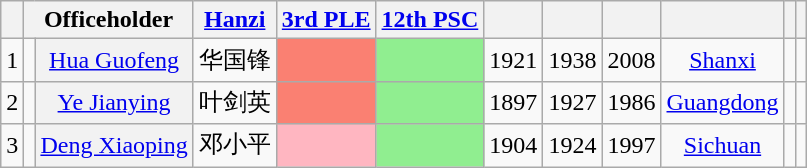<table class="wikitable sortable" style=text-align:center>
<tr>
<th scope=col></th>
<th scope=col colspan="2">Officeholder</th>
<th scope=col><a href='#'>Hanzi</a></th>
<th scope=col><a href='#'>3rd PLE</a></th>
<th scope=col><a href='#'>12th PSC</a></th>
<th scope=col></th>
<th scope=col></th>
<th scope=col></th>
<th scope=col></th>
<th scope=col></th>
<th scope=col class="unsortable"></th>
</tr>
<tr>
<td>1</td>
<td></td>
<th align="center" scope="row" style="font-weight:normal;"><a href='#'>Hua Guofeng</a></th>
<td data-sort-value="59">华国锋</td>
<td bgcolor = Salmon></td>
<td bgcolor = LightGreen></td>
<td>1921</td>
<td>1938</td>
<td>2008</td>
<td><a href='#'>Shanxi</a></td>
<td></td>
<td></td>
</tr>
<tr>
<td>2</td>
<td></td>
<th align="center" scope="row" style="font-weight:normal;"><a href='#'>Ye Jianying</a></th>
<td data-sort-value="38">叶剑英</td>
<td bgcolor = Salmon></td>
<td bgcolor = LightGreen></td>
<td>1897</td>
<td>1927</td>
<td>1986</td>
<td><a href='#'>Guangdong</a></td>
<td></td>
<td></td>
</tr>
<tr>
<td>3</td>
<td></td>
<th align="center" scope="row" style="font-weight:normal;"><a href='#'>Deng Xiaoping</a></th>
<td data-sort-value="25">邓小平</td>
<td bgcolor = LightPink></td>
<td bgcolor = LightGreen></td>
<td>1904</td>
<td>1924</td>
<td>1997</td>
<td><a href='#'>Sichuan</a></td>
<td></td>
<td></td>
</tr>
</table>
